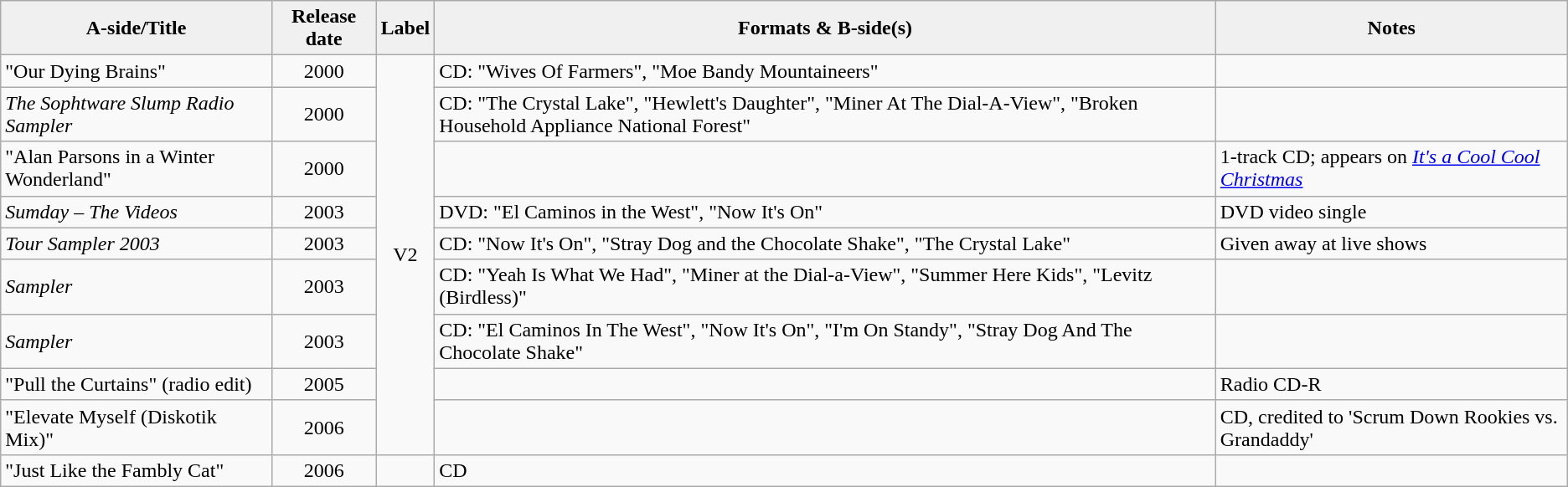<table class="wikitable" style="text-align:center;">
<tr>
<td Align="center" style="background:#f0f0f0;"><strong>A-side/Title</strong></td>
<td Align="center" style="background:#f0f0f0;"><strong>Release date</strong></td>
<td Align="center" style="background:#f0f0f0;"><strong>Label</strong></td>
<td Align="center" style="background:#f0f0f0;"><strong>Formats & B-side(s)</strong></td>
<td Align="center" style="background:#f0f0f0;"><strong>Notes</strong></td>
</tr>
<tr>
<td Align="left">"Our Dying Brains"</td>
<td>2000</td>
<td rowspan="9">V2</td>
<td align="left">CD: "Wives Of Farmers", "Moe Bandy Mountaineers"</td>
<td align="left"></td>
</tr>
<tr>
<td Align="left"><em>The Sophtware Slump Radio Sampler</em></td>
<td>2000</td>
<td align="left">CD: "The Crystal Lake", "Hewlett's Daughter", "Miner At The Dial-A-View", "Broken Household Appliance National Forest"</td>
<td></td>
</tr>
<tr>
<td Align="left">"Alan Parsons in a Winter Wonderland"</td>
<td>2000</td>
<td></td>
<td align="left">1-track CD; appears on <em><a href='#'>It's a Cool Cool Christmas</a></em></td>
</tr>
<tr>
<td Align="left"><em>Sumday – The Videos</em></td>
<td>2003</td>
<td align="left">DVD: "El Caminos in the West", "Now It's On"</td>
<td align="left">DVD video single</td>
</tr>
<tr>
<td Align="left"><em>Tour Sampler 2003</em></td>
<td>2003</td>
<td align="left">CD: "Now It's On", "Stray Dog and the Chocolate Shake", "The Crystal Lake"</td>
<td align="left">Given away at live shows</td>
</tr>
<tr>
<td Align="left"><em>Sampler</em></td>
<td>2003</td>
<td align="left">CD: "Yeah Is What We Had", "Miner at the Dial-a-View", "Summer Here Kids", "Levitz (Birdless)"</td>
<td></td>
</tr>
<tr>
<td Align="left"><em>Sampler</em></td>
<td>2003</td>
<td align="left">CD: "El Caminos In The West", "Now It's On", "I'm On Standy", "Stray Dog And The Chocolate Shake"</td>
<td></td>
</tr>
<tr>
<td Align="left">"Pull the Curtains" (radio edit)</td>
<td>2005</td>
<td></td>
<td align="left">Radio CD-R</td>
</tr>
<tr>
<td Align="left">"Elevate Myself (Diskotik Mix)"</td>
<td>2006</td>
<td></td>
<td align="left">CD, credited to 'Scrum Down Rookies vs. Grandaddy'</td>
</tr>
<tr>
<td Align="left">"Just Like the Fambly Cat"</td>
<td>2006</td>
<td></td>
<td align="left">CD</td>
<td></td>
</tr>
</table>
